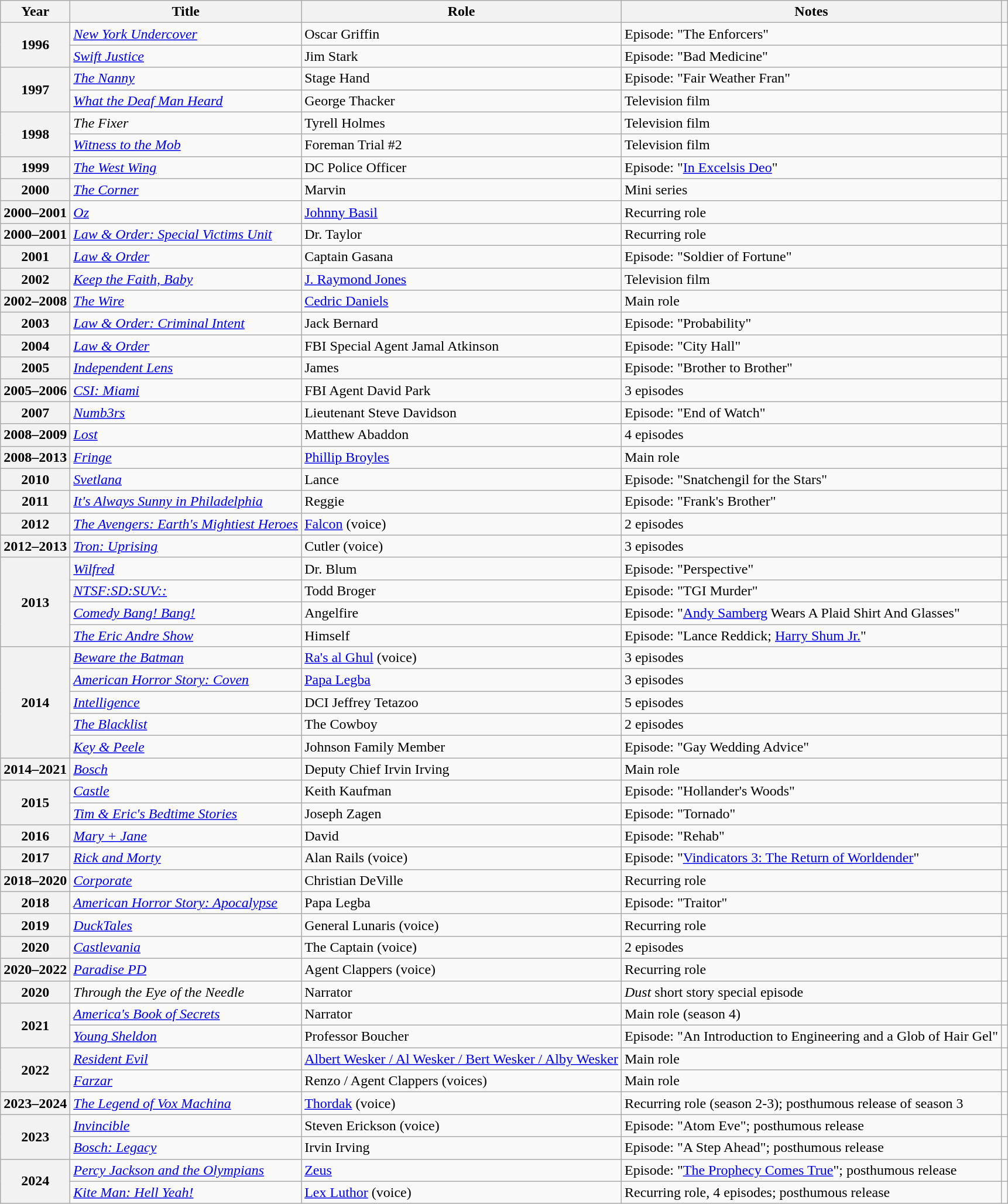<table class="wikitable plainrowheaders sortable" style="margin-right: 0;">
<tr>
<th scope="col">Year</th>
<th scope="col">Title</th>
<th scope="col">Role</th>
<th scope="col" class="unsortable">Notes</th>
<th scope="col" class="unsortable"></th>
</tr>
<tr>
<th rowspan="2" scope="row">1996</th>
<td><em><a href='#'>New York Undercover</a></em></td>
<td>Oscar Griffin</td>
<td>Episode: "The Enforcers"</td>
<td style="text-align: center;"></td>
</tr>
<tr>
<td><em><a href='#'>Swift Justice</a></em></td>
<td>Jim Stark</td>
<td>Episode: "Bad Medicine"</td>
<td style="text-align: center;"></td>
</tr>
<tr>
<th rowspan="2" scope="row">1997</th>
<td><em><a href='#'>The Nanny</a></em></td>
<td>Stage Hand</td>
<td>Episode: "Fair Weather Fran"</td>
<td style="text-align: center;"></td>
</tr>
<tr>
<td><em><a href='#'>What the Deaf Man Heard</a></em></td>
<td>George Thacker</td>
<td>Television film</td>
<td style="text-align: center;"></td>
</tr>
<tr>
<th rowspan="2" scope="row">1998</th>
<td><em>The Fixer</em></td>
<td>Tyrell Holmes</td>
<td>Television film</td>
<td style="text-align: center;"></td>
</tr>
<tr>
<td><em><a href='#'>Witness to the Mob</a></em></td>
<td>Foreman Trial #2</td>
<td>Television film</td>
<td style="text-align: center;"></td>
</tr>
<tr>
<th scope="row">1999</th>
<td><em><a href='#'>The West Wing</a></em></td>
<td>DC Police Officer</td>
<td>Episode: "<a href='#'>In Excelsis Deo</a>"</td>
<td style="text-align: center;"></td>
</tr>
<tr>
<th scope="row">2000</th>
<td><em><a href='#'>The Corner</a></em></td>
<td>Marvin</td>
<td>Mini series</td>
<td style="text-align: center;"></td>
</tr>
<tr>
<th scope="row">2000–2001</th>
<td><em><a href='#'>Oz</a></em></td>
<td><a href='#'>Johnny Basil</a></td>
<td>Recurring role</td>
<td style="text-align: center;"></td>
</tr>
<tr>
<th scope="row">2000–2001</th>
<td><em><a href='#'>Law & Order: Special Victims Unit</a></em></td>
<td>Dr. Taylor</td>
<td>Recurring role</td>
<td style="text-align: center;"></td>
</tr>
<tr>
<th scope="row">2001</th>
<td><em><a href='#'>Law & Order</a></em></td>
<td>Captain Gasana</td>
<td>Episode: "Soldier of Fortune"</td>
<td style="text-align: center;"></td>
</tr>
<tr>
<th scope="row">2002</th>
<td><em><a href='#'>Keep the Faith, Baby</a></em></td>
<td><a href='#'>J. Raymond Jones</a></td>
<td>Television film</td>
<td style="text-align: center;"></td>
</tr>
<tr>
<th scope="row">2002–2008</th>
<td><em><a href='#'>The Wire</a></em></td>
<td><a href='#'>Cedric Daniels</a></td>
<td>Main role</td>
<td style="text-align: center;"></td>
</tr>
<tr>
<th scope="row">2003</th>
<td><em><a href='#'>Law & Order: Criminal Intent</a></em></td>
<td>Jack Bernard</td>
<td>Episode: "Probability"</td>
<td style="text-align: center;"></td>
</tr>
<tr>
<th scope="row">2004</th>
<td><em><a href='#'>Law & Order</a></em></td>
<td>FBI Special Agent Jamal Atkinson</td>
<td>Episode: "City Hall"</td>
<td style="text-align: center;"></td>
</tr>
<tr>
<th scope="row">2005</th>
<td><em><a href='#'>Independent Lens</a></em></td>
<td>James</td>
<td>Episode: "Brother to Brother"</td>
<td style="text-align: center;"></td>
</tr>
<tr>
<th scope="row">2005–2006</th>
<td><em><a href='#'>CSI: Miami</a></em></td>
<td>FBI Agent David Park</td>
<td>3 episodes</td>
<td style="text-align: center;"></td>
</tr>
<tr>
<th scope="row">2007</th>
<td><em><a href='#'>Numb3rs</a></em></td>
<td>Lieutenant Steve Davidson</td>
<td>Episode: "End of Watch"</td>
<td style="text-align: center;"></td>
</tr>
<tr>
<th scope="row">2008–2009</th>
<td><em><a href='#'>Lost</a></em></td>
<td>Matthew Abaddon</td>
<td>4 episodes</td>
<td style="text-align: center;"></td>
</tr>
<tr>
<th scope="row">2008–2013</th>
<td><em><a href='#'>Fringe</a></em></td>
<td><a href='#'>Phillip Broyles</a></td>
<td>Main role</td>
<td style="text-align: center;"></td>
</tr>
<tr>
<th scope="row">2010</th>
<td><em><a href='#'>Svetlana</a></em></td>
<td>Lance</td>
<td>Episode: "Snatchengil for the Stars"</td>
<td style="text-align: center;"></td>
</tr>
<tr>
<th scope="row">2011</th>
<td><em><a href='#'>It's Always Sunny in Philadelphia</a></em></td>
<td>Reggie</td>
<td>Episode: "Frank's Brother"</td>
<td style="text-align: center;"></td>
</tr>
<tr>
<th scope="row">2012</th>
<td><em><a href='#'>The Avengers: Earth's Mightiest Heroes</a></em></td>
<td><a href='#'>Falcon</a> (voice)</td>
<td>2 episodes</td>
<td style="text-align: center;"></td>
</tr>
<tr>
<th scope="row">2012–2013</th>
<td><em><a href='#'>Tron: Uprising</a></em></td>
<td>Cutler (voice)</td>
<td>3 episodes</td>
<td style="text-align: center;"></td>
</tr>
<tr>
<th rowspan="4" scope="row">2013</th>
<td><em><a href='#'>Wilfred</a></em></td>
<td>Dr. Blum</td>
<td>Episode: "Perspective"</td>
<td style="text-align: center;"></td>
</tr>
<tr>
<td><em><a href='#'>NTSF:SD:SUV::</a></em></td>
<td>Todd Broger</td>
<td>Episode: "TGI Murder"</td>
<td style="text-align: center;"></td>
</tr>
<tr>
<td><em><a href='#'>Comedy Bang! Bang!</a></em></td>
<td>Angelfire</td>
<td>Episode: "<a href='#'>Andy Samberg</a> Wears A Plaid Shirt And Glasses"</td>
<td style="text-align: center;"></td>
</tr>
<tr>
<td><em><a href='#'>The Eric Andre Show</a></em></td>
<td>Himself</td>
<td>Episode: "Lance Reddick; <a href='#'>Harry Shum Jr.</a>"</td>
<td style="text-align: center;"></td>
</tr>
<tr>
<th rowspan="5" scope="row">2014</th>
<td><em><a href='#'>Beware the Batman</a></em></td>
<td><a href='#'>Ra's al Ghul</a> (voice)</td>
<td>3 episodes</td>
<td style="text-align: center;"></td>
</tr>
<tr>
<td><em><a href='#'>American Horror Story: Coven</a></em></td>
<td><a href='#'>Papa Legba</a></td>
<td>3 episodes</td>
<td style="text-align: center;"></td>
</tr>
<tr>
<td><em><a href='#'>Intelligence</a></em></td>
<td>DCI Jeffrey Tetazoo</td>
<td>5 episodes</td>
<td style="text-align: center;"></td>
</tr>
<tr>
<td><em><a href='#'>The Blacklist</a></em></td>
<td>The Cowboy</td>
<td>2 episodes</td>
<td style="text-align: center;"></td>
</tr>
<tr>
<td><em><a href='#'>Key & Peele</a></em></td>
<td>Johnson Family Member</td>
<td>Episode: "Gay Wedding Advice"</td>
<td style="text-align: center;"></td>
</tr>
<tr>
<th scope="row">2014–2021</th>
<td><em><a href='#'>Bosch</a></em></td>
<td>Deputy Chief Irvin Irving</td>
<td>Main role</td>
<td style="text-align: center;"></td>
</tr>
<tr>
<th rowspan="2" scope="row">2015</th>
<td><em><a href='#'>Castle</a></em></td>
<td>Keith Kaufman</td>
<td>Episode: "Hollander's Woods"</td>
<td style="text-align: center;"></td>
</tr>
<tr>
<td><em><a href='#'>Tim & Eric's Bedtime Stories</a></em></td>
<td>Joseph Zagen</td>
<td>Episode: "Tornado"</td>
<td style="text-align: center;"></td>
</tr>
<tr>
<th scope="row">2016</th>
<td><em><a href='#'>Mary + Jane</a></em></td>
<td>David</td>
<td>Episode: "Rehab"</td>
<td style="text-align: center;"></td>
</tr>
<tr>
<th scope="row">2017</th>
<td><em><a href='#'>Rick and Morty</a></em></td>
<td>Alan Rails (voice)</td>
<td>Episode: "<a href='#'>Vindicators 3: The Return of Worldender</a>"</td>
<td style="text-align: center;"></td>
</tr>
<tr>
<th scope="row">2018–2020</th>
<td><em><a href='#'>Corporate</a></em></td>
<td>Christian DeVille</td>
<td>Recurring role</td>
<td style="text-align: center;"></td>
</tr>
<tr>
<th scope="row">2018</th>
<td><em><a href='#'>American Horror Story: Apocalypse</a></em></td>
<td>Papa Legba</td>
<td>Episode: "Traitor"</td>
<td style="text-align: center;"></td>
</tr>
<tr>
<th scope="row">2019</th>
<td><em><a href='#'>DuckTales</a></em></td>
<td>General Lunaris (voice)</td>
<td>Recurring role</td>
<td style="text-align: center;"></td>
</tr>
<tr>
<th scope="row">2020</th>
<td><em><a href='#'>Castlevania</a></em></td>
<td>The Captain (voice)</td>
<td>2 episodes</td>
<td style="text-align: center;"></td>
</tr>
<tr>
<th scope="row">2020–2022</th>
<td><em><a href='#'>Paradise PD</a></em></td>
<td>Agent Clappers (voice)</td>
<td>Recurring role</td>
<td style="text-align: center;"></td>
</tr>
<tr>
<th scope="row">2020</th>
<td><em>Through the Eye of the Needle</em></td>
<td>Narrator</td>
<td><em>Dust</em> short story special episode</td>
<td style="text-align: center;"></td>
</tr>
<tr>
<th rowspan="2" scope="row">2021</th>
<td><em><a href='#'>America's Book of Secrets</a></em></td>
<td>Narrator</td>
<td>Main role (season 4)</td>
<td style="text-align: center;"></td>
</tr>
<tr>
<td><em><a href='#'>Young Sheldon</a></em></td>
<td>Professor Boucher</td>
<td>Episode: "An Introduction to Engineering and a Glob of Hair Gel"</td>
<td style="text-align: center;"></td>
</tr>
<tr>
<th rowspan="2" scope="row">2022</th>
<td><em><a href='#'>Resident Evil</a></em></td>
<td><a href='#'>Albert Wesker / Al Wesker / Bert Wesker / Alby Wesker</a></td>
<td>Main role</td>
<td style="text-align: center;"></td>
</tr>
<tr>
<td><em><a href='#'>Farzar</a></em></td>
<td>Renzo / Agent Clappers (voices)</td>
<td>Main role</td>
<td style="text-align: center;"></td>
</tr>
<tr>
<th scope="row">2023–2024</th>
<td><em><a href='#'>The Legend of Vox Machina</a></em></td>
<td><a href='#'>Thordak</a> (voice)</td>
<td>Recurring role (season 2-3); posthumous release of season 3</td>
<td style="text-align: center;"><br></td>
</tr>
<tr>
<th rowspan="2" scope="row">2023</th>
<td><em><a href='#'>Invincible</a></em></td>
<td>Steven Erickson (voice)</td>
<td>Episode: "Atom Eve"; posthumous release</td>
<td style="text-align: center;"></td>
</tr>
<tr>
<td><em><a href='#'>Bosch: Legacy</a></em></td>
<td>Irvin Irving</td>
<td>Episode: "A Step Ahead"; posthumous release</td>
<td style="text-align: center;"></td>
</tr>
<tr>
<th rowspan="2" scope="row">2024</th>
<td><em><a href='#'>Percy Jackson and the Olympians</a></em></td>
<td><a href='#'>Zeus</a></td>
<td>Episode: "<a href='#'>The Prophecy Comes True</a>"; posthumous release</td>
<td style="text-align: center;"></td>
</tr>
<tr>
<td><em><a href='#'>Kite Man: Hell Yeah!</a></em></td>
<td><a href='#'>Lex Luthor</a> (voice)</td>
<td>Recurring role, 4 episodes; posthumous release</td>
<td style="text-align: center;"></td>
</tr>
</table>
